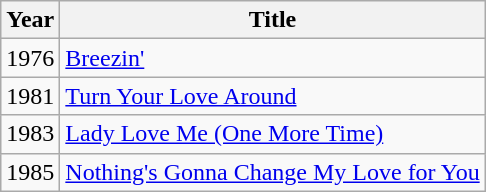<table class="wikitable">
<tr>
<th>Year</th>
<th>Title</th>
</tr>
<tr>
<td>1976</td>
<td><a href='#'>Breezin'</a></td>
</tr>
<tr>
<td>1981</td>
<td><a href='#'>Turn Your Love Around</a></td>
</tr>
<tr>
<td>1983</td>
<td><a href='#'>Lady Love Me (One More Time)</a></td>
</tr>
<tr>
<td>1985</td>
<td><a href='#'>Nothing's Gonna Change My Love for You</a></td>
</tr>
</table>
